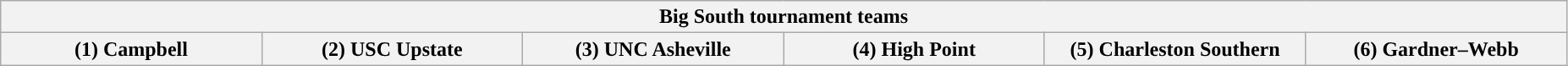<table class="wikitable">
<tr>
<th colspan=7>Big South tournament teams</th>
</tr>
<tr>
<th style="width: 14%; ">(1) Campbell</th>
<th style="width: 14%; ">(2) USC Upstate</th>
<th style="width: 14%; ">(3) UNC Asheville</th>
<th style="width: 14%; ">(4) High Point</th>
<th style="width: 14%; ">(5) Charleston Southern</th>
<th style="width: 14%; ">(6) Gardner–Webb</th>
</tr>
</table>
